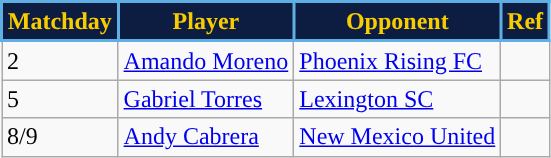<table class=wikitable>
<tr>
<th style="background:#0D1D41; color:#F8CC00; border:2px solid #5FAFE4;">Matchday</th>
<th style="background:#0D1D41; color:#F8CC00; border:2px solid #5FAFE4;">Player</th>
<th style="background:#0D1D41; color:#F8CC00; border:2px solid #5FAFE4;">Opponent</th>
<th style="background:#0D1D41; color:#F8CC00; border:2px solid #5FAFE4;">Ref</th>
</tr>
<tr>
<td>2</td>
<td> <a href='#'>Amando Moreno</a></td>
<td><a href='#'>Phoenix Rising FC</a></td>
<td style="text-align:center"></td>
</tr>
<tr>
<td>5</td>
<td> <a href='#'>Gabriel Torres</a></td>
<td><a href='#'>Lexington SC</a></td>
<td style="text-align:center"></td>
</tr>
<tr>
<td>8/9</td>
<td> <a href='#'>Andy Cabrera</a></td>
<td><a href='#'>New Mexico United</a></td>
<td rowspan=2 style="text-align:center"></td>
</tr>
</table>
